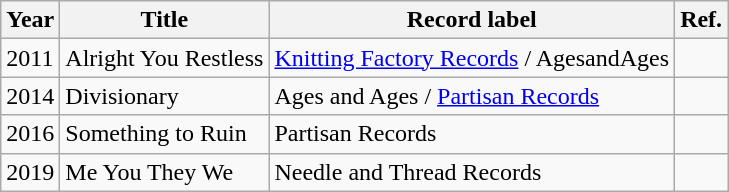<table class="wikitable">
<tr>
<th>Year</th>
<th>Title</th>
<th>Record label</th>
<th>Ref.</th>
</tr>
<tr>
<td>2011</td>
<td>Alright You Restless</td>
<td><a href='#'>Knitting Factory Records</a> / AgesandAges</td>
<td></td>
</tr>
<tr>
<td>2014</td>
<td>Divisionary</td>
<td>Ages and Ages / <a href='#'>Partisan Records</a></td>
<td></td>
</tr>
<tr>
<td>2016</td>
<td>Something to Ruin</td>
<td>Partisan Records</td>
<td></td>
</tr>
<tr>
<td>2019</td>
<td>Me You They We</td>
<td>Needle and Thread Records</td>
<td></td>
</tr>
</table>
